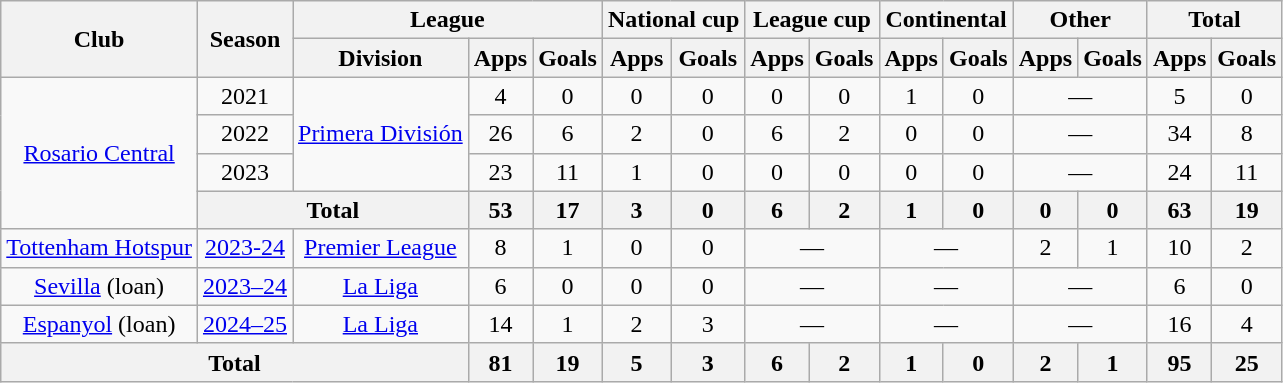<table class="wikitable" style="text-align: center">
<tr>
<th rowspan="2">Club</th>
<th rowspan="2">Season</th>
<th colspan="3">League</th>
<th colspan="2">National cup</th>
<th colspan="2">League cup</th>
<th colspan="2">Continental</th>
<th colspan="2">Other</th>
<th colspan="2">Total</th>
</tr>
<tr>
<th>Division</th>
<th>Apps</th>
<th>Goals</th>
<th>Apps</th>
<th>Goals</th>
<th>Apps</th>
<th>Goals</th>
<th>Apps</th>
<th>Goals</th>
<th>Apps</th>
<th>Goals</th>
<th>Apps</th>
<th>Goals</th>
</tr>
<tr>
<td rowspan="4"><a href='#'>Rosario Central</a></td>
<td>2021</td>
<td rowspan="3"><a href='#'>Primera División</a></td>
<td>4</td>
<td>0</td>
<td>0</td>
<td>0</td>
<td>0</td>
<td>0</td>
<td>1</td>
<td>0</td>
<td colspan="2">—</td>
<td>5</td>
<td>0</td>
</tr>
<tr>
<td>2022</td>
<td>26</td>
<td>6</td>
<td>2</td>
<td>0</td>
<td>6</td>
<td>2</td>
<td>0</td>
<td>0</td>
<td colspan="2">—</td>
<td>34</td>
<td>8</td>
</tr>
<tr>
<td>2023</td>
<td>23</td>
<td>11</td>
<td>1</td>
<td>0</td>
<td>0</td>
<td>0</td>
<td>0</td>
<td>0</td>
<td colspan="2">—</td>
<td>24</td>
<td>11</td>
</tr>
<tr>
<th colspan="2">Total</th>
<th>53</th>
<th>17</th>
<th>3</th>
<th>0</th>
<th>6</th>
<th>2</th>
<th>1</th>
<th>0</th>
<th>0</th>
<th>0</th>
<th>63</th>
<th>19</th>
</tr>
<tr>
<td><a href='#'>Tottenham Hotspur</a></td>
<td><a href='#'>2023-24</a></td>
<td><a href='#'>Premier League</a></td>
<td>8</td>
<td>1</td>
<td>0</td>
<td>0</td>
<td colspan="2">—</td>
<td colspan="2">—</td>
<td>2</td>
<td>1</td>
<td>10</td>
<td>2</td>
</tr>
<tr>
<td><a href='#'>Sevilla</a> (loan)</td>
<td><a href='#'>2023–24</a></td>
<td><a href='#'>La Liga</a></td>
<td>6</td>
<td>0</td>
<td>0</td>
<td>0</td>
<td colspan="2">—</td>
<td colspan="2">—</td>
<td colspan="2">—</td>
<td>6</td>
<td>0</td>
</tr>
<tr>
<td><a href='#'>Espanyol</a> (loan)</td>
<td><a href='#'>2024–25</a></td>
<td><a href='#'>La Liga</a></td>
<td>14</td>
<td>1</td>
<td>2</td>
<td>3</td>
<td colspan="2">—</td>
<td colspan="2">—</td>
<td colspan="2">—</td>
<td>16</td>
<td>4</td>
</tr>
<tr>
<th colspan="3">Total</th>
<th>81</th>
<th>19</th>
<th>5</th>
<th>3</th>
<th>6</th>
<th>2</th>
<th>1</th>
<th>0</th>
<th>2</th>
<th>1</th>
<th>95</th>
<th>25</th>
</tr>
</table>
